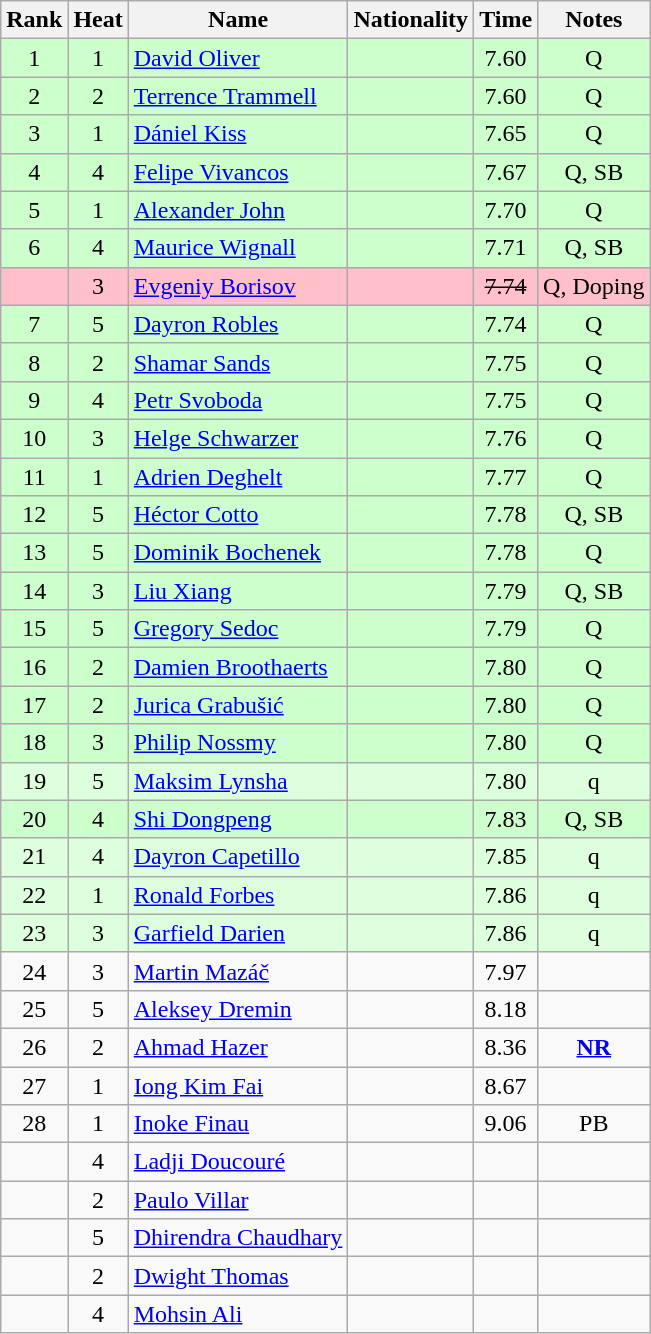<table class="wikitable sortable" style="text-align:center">
<tr>
<th>Rank</th>
<th>Heat</th>
<th>Name</th>
<th>Nationality</th>
<th>Time</th>
<th>Notes</th>
</tr>
<tr bgcolor=ccffcc>
<td>1</td>
<td>1</td>
<td align=left><a href='#'>David Oliver</a></td>
<td align=left></td>
<td>7.60</td>
<td>Q</td>
</tr>
<tr bgcolor=ccffcc>
<td>2</td>
<td>2</td>
<td align=left><a href='#'>Terrence Trammell</a></td>
<td align=left></td>
<td>7.60</td>
<td>Q</td>
</tr>
<tr bgcolor=ccffcc>
<td>3</td>
<td>1</td>
<td align=left><a href='#'>Dániel Kiss</a></td>
<td align=left></td>
<td>7.65</td>
<td>Q</td>
</tr>
<tr bgcolor=ccffcc>
<td>4</td>
<td>4</td>
<td align=left><a href='#'>Felipe Vivancos</a></td>
<td align=left></td>
<td>7.67</td>
<td>Q, SB</td>
</tr>
<tr bgcolor=ccffcc>
<td>5</td>
<td>1</td>
<td align=left><a href='#'>Alexander John</a></td>
<td align=left></td>
<td>7.70</td>
<td>Q</td>
</tr>
<tr bgcolor=ccffcc>
<td>6</td>
<td>4</td>
<td align=left><a href='#'>Maurice Wignall</a></td>
<td align=left></td>
<td>7.71</td>
<td>Q, SB</td>
</tr>
<tr bgcolor=pink>
<td></td>
<td>3</td>
<td align=left><a href='#'>Evgeniy Borisov</a></td>
<td align=left></td>
<td><s>7.74 </s></td>
<td>Q, Doping</td>
</tr>
<tr bgcolor=ccffcc>
<td>7</td>
<td>5</td>
<td align=left><a href='#'>Dayron Robles</a></td>
<td align=left></td>
<td>7.74</td>
<td>Q</td>
</tr>
<tr bgcolor=ccffcc>
<td>8</td>
<td>2</td>
<td align=left><a href='#'>Shamar Sands</a></td>
<td align=left></td>
<td>7.75</td>
<td>Q</td>
</tr>
<tr bgcolor=ccffcc>
<td>9</td>
<td>4</td>
<td align=left><a href='#'>Petr Svoboda</a></td>
<td align=left></td>
<td>7.75</td>
<td>Q</td>
</tr>
<tr bgcolor=ccffcc>
<td>10</td>
<td>3</td>
<td align=left><a href='#'>Helge Schwarzer</a></td>
<td align=left></td>
<td>7.76</td>
<td>Q</td>
</tr>
<tr bgcolor=ccffcc>
<td>11</td>
<td>1</td>
<td align=left><a href='#'>Adrien Deghelt</a></td>
<td align=left></td>
<td>7.77</td>
<td>Q</td>
</tr>
<tr bgcolor=ccffcc>
<td>12</td>
<td>5</td>
<td align=left><a href='#'>Héctor Cotto</a></td>
<td align=left></td>
<td>7.78</td>
<td>Q, SB</td>
</tr>
<tr bgcolor=ccffcc>
<td>13</td>
<td>5</td>
<td align=left><a href='#'>Dominik Bochenek</a></td>
<td align=left></td>
<td>7.78</td>
<td>Q</td>
</tr>
<tr bgcolor=ccffcc>
<td>14</td>
<td>3</td>
<td align=left><a href='#'>Liu Xiang</a></td>
<td align=left></td>
<td>7.79</td>
<td>Q, SB</td>
</tr>
<tr bgcolor=ccffcc>
<td>15</td>
<td>5</td>
<td align=left><a href='#'>Gregory Sedoc</a></td>
<td align=left></td>
<td>7.79</td>
<td>Q</td>
</tr>
<tr bgcolor=ccffcc>
<td>16</td>
<td>2</td>
<td align=left><a href='#'>Damien Broothaerts</a></td>
<td align=left></td>
<td>7.80</td>
<td>Q</td>
</tr>
<tr bgcolor=ccffcc>
<td>17</td>
<td>2</td>
<td align=left><a href='#'>Jurica Grabušić</a></td>
<td align=left></td>
<td>7.80</td>
<td>Q</td>
</tr>
<tr bgcolor=ccffcc>
<td>18</td>
<td>3</td>
<td align=left><a href='#'>Philip Nossmy</a></td>
<td align=left></td>
<td>7.80</td>
<td>Q</td>
</tr>
<tr bgcolor=ddffdd>
<td>19</td>
<td>5</td>
<td align=left><a href='#'>Maksim Lynsha</a></td>
<td align=left></td>
<td>7.80</td>
<td>q</td>
</tr>
<tr bgcolor=ccffcc>
<td>20</td>
<td>4</td>
<td align=left><a href='#'>Shi Dongpeng</a></td>
<td align=left></td>
<td>7.83</td>
<td>Q, SB</td>
</tr>
<tr bgcolor=ddffdd>
<td>21</td>
<td>4</td>
<td align=left><a href='#'>Dayron Capetillo</a></td>
<td align=left></td>
<td>7.85</td>
<td>q</td>
</tr>
<tr bgcolor=ddffdd>
<td>22</td>
<td>1</td>
<td align=left><a href='#'>Ronald Forbes</a></td>
<td align=left></td>
<td>7.86</td>
<td>q</td>
</tr>
<tr bgcolor=ddffdd>
<td>23</td>
<td>3</td>
<td align=left><a href='#'>Garfield Darien</a></td>
<td align=left></td>
<td>7.86</td>
<td>q</td>
</tr>
<tr>
<td>24</td>
<td>3</td>
<td align=left><a href='#'>Martin Mazáč</a></td>
<td align=left></td>
<td>7.97</td>
<td></td>
</tr>
<tr>
<td>25</td>
<td>5</td>
<td align=left><a href='#'>Aleksey Dremin</a></td>
<td align=left></td>
<td>8.18</td>
<td></td>
</tr>
<tr>
<td>26</td>
<td>2</td>
<td align=left><a href='#'>Ahmad Hazer</a></td>
<td align=left></td>
<td>8.36</td>
<td><strong><a href='#'>NR</a></strong></td>
</tr>
<tr>
<td>27</td>
<td>1</td>
<td align=left><a href='#'>Iong Kim Fai</a></td>
<td align=left></td>
<td>8.67</td>
<td></td>
</tr>
<tr>
<td>28</td>
<td>1</td>
<td align=left><a href='#'>Inoke Finau</a></td>
<td align=left></td>
<td>9.06</td>
<td>PB</td>
</tr>
<tr>
<td></td>
<td>4</td>
<td align=left><a href='#'>Ladji Doucouré</a></td>
<td align=left></td>
<td></td>
<td></td>
</tr>
<tr>
<td></td>
<td>2</td>
<td align=left><a href='#'>Paulo Villar</a></td>
<td align=left></td>
<td></td>
<td></td>
</tr>
<tr>
<td></td>
<td>5</td>
<td align=left><a href='#'>Dhirendra Chaudhary</a></td>
<td align=left></td>
<td></td>
<td></td>
</tr>
<tr>
<td></td>
<td>2</td>
<td align=left><a href='#'>Dwight Thomas</a></td>
<td align=left></td>
<td></td>
<td></td>
</tr>
<tr>
<td></td>
<td>4</td>
<td align=left><a href='#'>Mohsin Ali</a></td>
<td align=left></td>
<td></td>
<td></td>
</tr>
</table>
